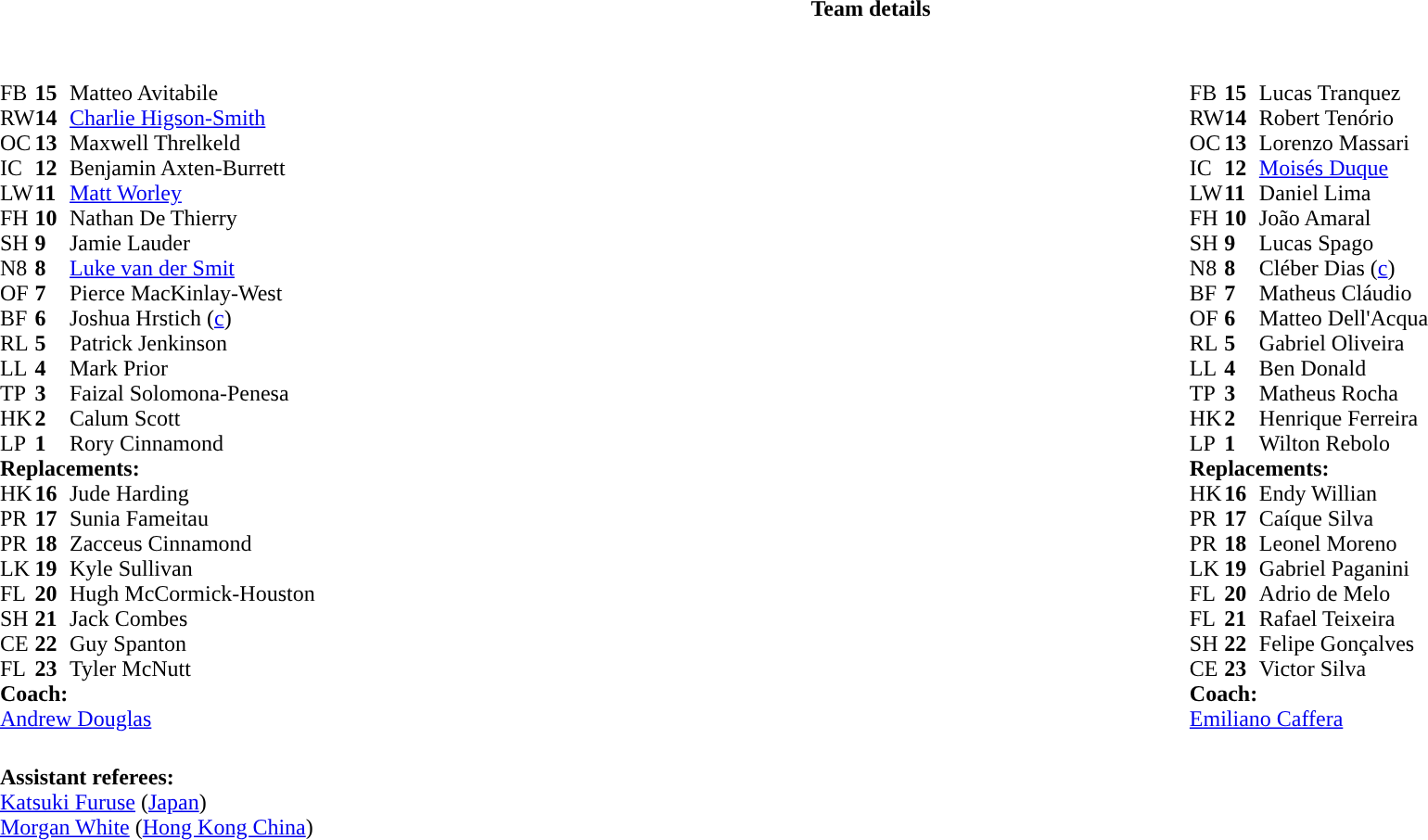<table border="0" style="width:100%;" class="collapsible collapsed">
<tr>
<th>Team details</th>
</tr>
<tr>
<td><br><table style="width:100%">
<tr>
<td style="vertical-align:top;width:50%"><br><table cellspacing="0" cellpadding="0">
<tr>
<th width="25"></th>
<th width="25"></th>
</tr>
<tr>
<td>FB</td>
<td><strong>15</strong></td>
<td>Matteo Avitabile</td>
</tr>
<tr>
<td>RW</td>
<td><strong>14</strong></td>
<td><a href='#'>Charlie Higson-Smith</a></td>
<td></td>
<td></td>
</tr>
<tr>
<td>OC</td>
<td><strong>13</strong></td>
<td>Maxwell Threlkeld</td>
</tr>
<tr>
<td>IC</td>
<td><strong>12</strong></td>
<td>Benjamin Axten-Burrett</td>
</tr>
<tr>
<td>LW</td>
<td><strong>11</strong></td>
<td><a href='#'>Matt Worley</a></td>
</tr>
<tr>
<td>FH</td>
<td><strong>10</strong></td>
<td>Nathan De Thierry</td>
</tr>
<tr>
<td>SH</td>
<td><strong>9</strong></td>
<td>Jamie Lauder</td>
<td></td>
<td></td>
</tr>
<tr>
<td>N8</td>
<td><strong>8</strong></td>
<td><a href='#'>Luke van der Smit</a></td>
<td></td>
<td></td>
</tr>
<tr>
<td>OF</td>
<td><strong>7</strong></td>
<td>Pierce MacKinlay-West</td>
<td></td>
<td></td>
</tr>
<tr>
<td>BF</td>
<td><strong>6</strong></td>
<td>Joshua Hrstich (<a href='#'>c</a>)</td>
</tr>
<tr>
<td>RL</td>
<td><strong>5</strong></td>
<td>Patrick Jenkinson</td>
</tr>
<tr>
<td>LL</td>
<td><strong>4</strong></td>
<td>Mark Prior</td>
<td></td>
<td></td>
</tr>
<tr>
<td>TP</td>
<td><strong>3</strong></td>
<td>Faizal Solomona-Penesa</td>
<td></td>
<td></td>
</tr>
<tr>
<td>HK</td>
<td><strong>2</strong></td>
<td>Calum Scott</td>
<td></td>
<td></td>
</tr>
<tr>
<td>LP</td>
<td><strong>1</strong></td>
<td>Rory Cinnamond</td>
<td></td>
<td></td>
</tr>
<tr>
<td colspan="3"><strong>Replacements:</strong></td>
</tr>
<tr>
<td>HK</td>
<td><strong>16</strong></td>
<td>Jude Harding</td>
<td></td>
<td></td>
</tr>
<tr>
<td>PR</td>
<td><strong>17</strong></td>
<td>Sunia Fameitau</td>
<td></td>
<td></td>
</tr>
<tr>
<td>PR</td>
<td><strong>18</strong></td>
<td>Zacceus Cinnamond</td>
<td></td>
<td></td>
</tr>
<tr>
<td>LK</td>
<td><strong>19</strong></td>
<td>Kyle Sullivan</td>
<td></td>
<td></td>
</tr>
<tr>
<td>FL</td>
<td><strong>20</strong></td>
<td>Hugh McCormick-Houston</td>
<td></td>
<td></td>
</tr>
<tr>
<td>SH</td>
<td><strong>21</strong></td>
<td>Jack Combes</td>
<td></td>
<td></td>
</tr>
<tr>
<td>CE</td>
<td><strong>22</strong></td>
<td>Guy Spanton</td>
<td></td>
<td></td>
</tr>
<tr>
<td>FL</td>
<td><strong>23</strong></td>
<td>Tyler McNutt</td>
<td></td>
<td></td>
</tr>
<tr>
<td colspan=3><strong>Coach:</strong></td>
</tr>
<tr>
<td colspan="4"> <a href='#'>Andrew Douglas</a></td>
</tr>
</table>
</td>
<td style="vertical-align:top"></td>
<td style="vertical-align:top;width:50%"><br><table cellspacing="0" cellpadding="0" style="margin:auto">
<tr>
<th width="25"></th>
<th width="25"></th>
</tr>
<tr>
<td>FB</td>
<td><strong>15</strong></td>
<td>Lucas Tranquez</td>
</tr>
<tr>
<td>RW</td>
<td><strong>14</strong></td>
<td>Robert Tenório</td>
</tr>
<tr>
<td>OC</td>
<td><strong>13</strong></td>
<td>Lorenzo Massari</td>
</tr>
<tr>
<td>IC</td>
<td><strong>12</strong></td>
<td><a href='#'>Moisés Duque</a></td>
<td></td>
<td></td>
</tr>
<tr>
<td>LW</td>
<td><strong>11</strong></td>
<td>Daniel Lima</td>
</tr>
<tr>
<td>FH</td>
<td><strong>10</strong></td>
<td>João Amaral</td>
</tr>
<tr>
<td>SH</td>
<td><strong>9</strong></td>
<td>Lucas Spago</td>
<td></td>
<td></td>
</tr>
<tr>
<td>N8</td>
<td><strong>8</strong></td>
<td>Cléber Dias (<a href='#'>c</a>)</td>
</tr>
<tr>
<td>BF</td>
<td><strong>7</strong></td>
<td>Matheus Cláudio</td>
<td></td>
<td></td>
</tr>
<tr>
<td>OF</td>
<td><strong>6</strong></td>
<td>Matteo Dell'Acqua</td>
<td></td>
<td></td>
</tr>
<tr>
<td>RL</td>
<td><strong>5</strong></td>
<td>Gabriel Oliveira</td>
<td></td>
<td></td>
</tr>
<tr>
<td>LL</td>
<td><strong>4</strong></td>
<td>Ben Donald</td>
</tr>
<tr>
<td>TP</td>
<td><strong>3</strong></td>
<td>Matheus Rocha</td>
<td></td>
<td></td>
</tr>
<tr>
<td>HK</td>
<td><strong>2</strong></td>
<td>Henrique Ferreira</td>
<td></td>
<td></td>
</tr>
<tr>
<td>LP</td>
<td><strong>1</strong></td>
<td>Wilton Rebolo</td>
<td></td>
<td></td>
</tr>
<tr>
<td colspan=3><strong>Replacements:</strong></td>
</tr>
<tr>
<td>HK</td>
<td><strong>16</strong></td>
<td>Endy Willian</td>
<td></td>
<td></td>
</tr>
<tr>
<td>PR</td>
<td><strong>17</strong></td>
<td>Caíque Silva</td>
<td></td>
<td></td>
</tr>
<tr>
<td>PR</td>
<td><strong>18</strong></td>
<td>Leonel Moreno</td>
<td></td>
<td></td>
</tr>
<tr>
<td>LK</td>
<td><strong>19</strong></td>
<td>Gabriel Paganini</td>
<td></td>
<td></td>
</tr>
<tr>
<td>FL</td>
<td><strong>20</strong></td>
<td>Adrio de Melo</td>
<td></td>
<td></td>
</tr>
<tr>
<td>FL</td>
<td><strong>21</strong></td>
<td>Rafael Teixeira</td>
<td></td>
<td></td>
</tr>
<tr>
<td>SH</td>
<td><strong>22</strong></td>
<td>Felipe Gonçalves</td>
<td></td>
<td></td>
</tr>
<tr>
<td>CE</td>
<td><strong>23</strong></td>
<td>Victor Silva</td>
<td></td>
<td></td>
</tr>
<tr>
<td colspan=3><strong>Coach:</strong></td>
</tr>
<tr>
<td colspan="4"> <a href='#'>Emiliano Caffera</a></td>
</tr>
</table>
</td>
</tr>
</table>
<table style="width:100%">
<tr>
<td><br>
<strong>Assistant referees:</strong>
<br><a href='#'>Katsuki Furuse</a> (<a href='#'>Japan</a>)
<br><a href='#'>Morgan White</a> (<a href='#'>Hong Kong China</a>)</td>
</tr>
</table>
</td>
</tr>
</table>
